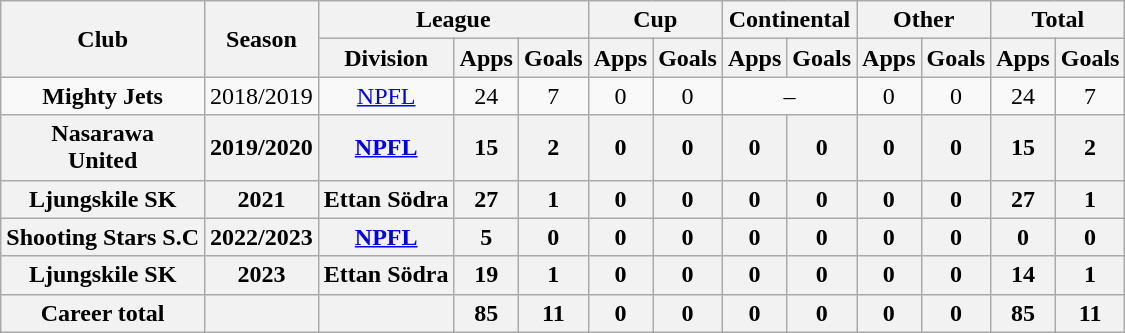<table class="wikitable" style="text-align: center">
<tr>
<th rowspan="2">Club</th>
<th rowspan="2">Season</th>
<th colspan="3">League</th>
<th colspan="2">Cup</th>
<th colspan="2">Continental</th>
<th colspan="2">Other</th>
<th colspan="2">Total</th>
</tr>
<tr>
<th>Division</th>
<th>Apps</th>
<th>Goals</th>
<th>Apps</th>
<th>Goals</th>
<th>Apps</th>
<th>Goals</th>
<th>Apps</th>
<th>Goals</th>
<th>Apps</th>
<th>Goals</th>
</tr>
<tr>
<td><strong>Mighty Jets</strong></td>
<td>2018/2019</td>
<td><a href='#'>NPFL</a></td>
<td>24</td>
<td>7</td>
<td>0</td>
<td>0</td>
<td colspan="2">–</td>
<td>0</td>
<td>0</td>
<td>24</td>
<td>7</td>
</tr>
<tr>
<th>Nasarawa<br>United</th>
<th>2019/2020</th>
<th><a href='#'>NPFL</a></th>
<th>15</th>
<th>2</th>
<th>0</th>
<th>0</th>
<th>0</th>
<th>0</th>
<th>0</th>
<th>0</th>
<th>15</th>
<th>2</th>
</tr>
<tr>
<th>Ljungskile SK</th>
<th>2021</th>
<th>Ettan Södra</th>
<th>27</th>
<th>1</th>
<th>0</th>
<th>0</th>
<th>0</th>
<th>0</th>
<th>0</th>
<th>0</th>
<th>27</th>
<th>1</th>
</tr>
<tr>
<th>Shooting Stars S.C</th>
<th>2022/2023</th>
<th><a href='#'>NPFL</a></th>
<th>5</th>
<th>0</th>
<th>0</th>
<th>0</th>
<th>0</th>
<th>0</th>
<th>0</th>
<th>0</th>
<th>0</th>
<th>0</th>
</tr>
<tr>
<th>Ljungskile SK</th>
<th>2023</th>
<th>Ettan Södra</th>
<th>19</th>
<th>1</th>
<th>0</th>
<th>0</th>
<th>0</th>
<th>0</th>
<th>0</th>
<th>0</th>
<th>14</th>
<th>1</th>
</tr>
<tr>
<th>Career total</th>
<th></th>
<th></th>
<th>85</th>
<th>11</th>
<th>0</th>
<th>0</th>
<th>0</th>
<th>0</th>
<th>0</th>
<th>0</th>
<th>85</th>
<th>11</th>
</tr>
</table>
